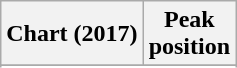<table class="wikitable sortable plainrowheaders" style="text-align:center">
<tr>
<th scope="col">Chart (2017)</th>
<th scope="col">Peak<br> position</th>
</tr>
<tr>
</tr>
<tr>
</tr>
</table>
